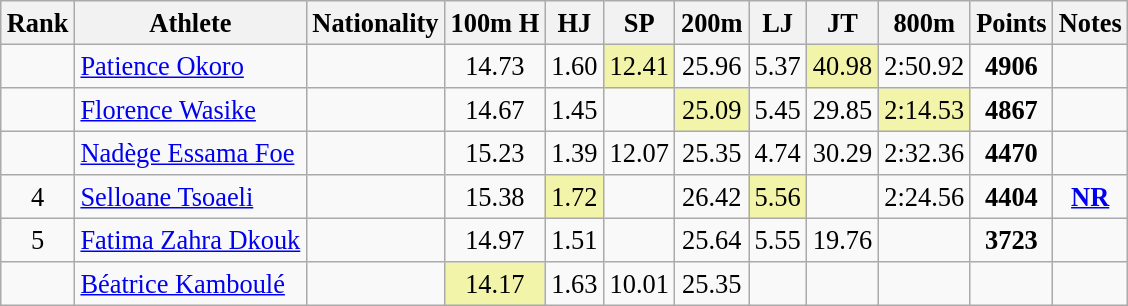<table class="wikitable sortable" style=" text-align:center; font-size:110%;">
<tr>
<th>Rank</th>
<th>Athlete</th>
<th>Nationality</th>
<th>100m H</th>
<th>HJ</th>
<th>SP</th>
<th>200m</th>
<th>LJ</th>
<th>JT</th>
<th>800m</th>
<th>Points</th>
<th>Notes</th>
</tr>
<tr>
<td></td>
<td align=left><a href='#'>Patience Okoro</a></td>
<td align=left></td>
<td>14.73</td>
<td>1.60</td>
<td bgcolor=#F2F5A9>12.41</td>
<td>25.96</td>
<td>5.37</td>
<td bgcolor=#F2F5A9>40.98</td>
<td>2:50.92</td>
<td><strong>4906</strong></td>
<td></td>
</tr>
<tr>
<td></td>
<td align=left><a href='#'>Florence Wasike</a></td>
<td align=left></td>
<td>14.67</td>
<td>1.45</td>
<td></td>
<td bgcolor=#F2F5A9>25.09</td>
<td>5.45</td>
<td>29.85</td>
<td bgcolor=#F2F5A9>2:14.53</td>
<td><strong>4867</strong></td>
<td></td>
</tr>
<tr>
<td></td>
<td align=left><a href='#'>Nadège Essama Foe</a></td>
<td align=left></td>
<td>15.23</td>
<td>1.39</td>
<td>12.07</td>
<td>25.35</td>
<td>4.74</td>
<td>30.29</td>
<td>2:32.36</td>
<td><strong>4470</strong></td>
<td></td>
</tr>
<tr>
<td>4</td>
<td align=left><a href='#'>Selloane Tsoaeli</a></td>
<td align=left></td>
<td>15.38</td>
<td bgcolor=#F2F5A9>1.72</td>
<td></td>
<td>26.42</td>
<td bgcolor=#F2F5A9>5.56</td>
<td></td>
<td>2:24.56</td>
<td><strong>4404</strong></td>
<td><strong><a href='#'>NR</a></strong></td>
</tr>
<tr>
<td>5</td>
<td align=left><a href='#'>Fatima Zahra Dkouk</a></td>
<td align=left></td>
<td>14.97</td>
<td>1.51</td>
<td></td>
<td>25.64</td>
<td>5.55</td>
<td>19.76</td>
<td></td>
<td><strong>3723</strong></td>
<td></td>
</tr>
<tr>
<td></td>
<td align=left><a href='#'>Béatrice Kamboulé</a></td>
<td align=left></td>
<td bgcolor=#F2F5A9>14.17</td>
<td>1.63</td>
<td>10.01</td>
<td>25.35</td>
<td></td>
<td></td>
<td></td>
<td><strong></strong></td>
<td></td>
</tr>
</table>
